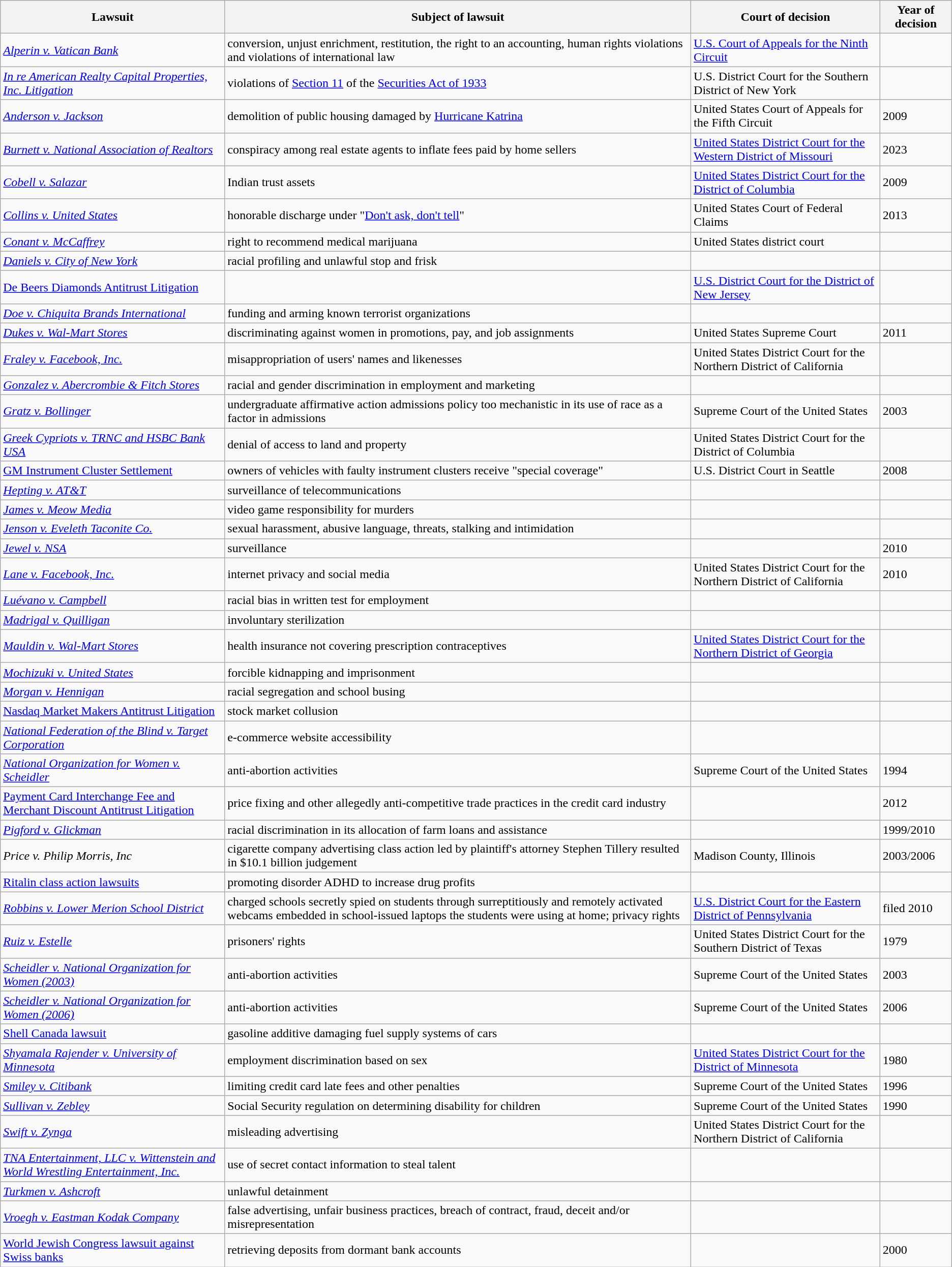<table class="wikitable sortable">
<tr>
<th>Lawsuit</th>
<th>Subject of lawsuit</th>
<th>Court of decision</th>
<th>Year of decision</th>
</tr>
<tr>
<td><em><a href='#'>Alperin v. Vatican Bank</a></em></td>
<td>conversion, unjust enrichment, restitution, the right to an accounting, human rights violations and violations of international law</td>
<td><a href='#'>U.S. Court of Appeals for the Ninth Circuit</a></td>
<td></td>
</tr>
<tr>
<td><em><a href='#'>In re American Realty Capital Properties, Inc. Litigation</a></em></td>
<td>violations of <a href='#'>Section 11</a> of the <a href='#'>Securities Act of 1933</a></td>
<td>U.S. District Court for the Southern District of New York</td>
<td></td>
</tr>
<tr>
<td><em><a href='#'>Anderson v. Jackson</a></em></td>
<td>demolition of public housing damaged by <a href='#'>Hurricane Katrina</a></td>
<td>United States Court of Appeals for the Fifth Circuit</td>
<td>2009</td>
</tr>
<tr>
<td><em><a href='#'>Burnett v. National Association of Realtors</a></em></td>
<td>conspiracy among real estate agents to inflate fees paid by home sellers</td>
<td><a href='#'>United States District Court for the Western District of Missouri</a></td>
<td>2023</td>
</tr>
<tr>
<td><em><a href='#'>Cobell v. Salazar</a></em></td>
<td>Indian trust assets</td>
<td><a href='#'>United States District Court for the District of Columbia</a></td>
<td>2009</td>
</tr>
<tr>
<td><em><a href='#'>Collins v. United States</a></em></td>
<td>honorable discharge under "<a href='#'>Don't ask, don't tell</a>"</td>
<td>United States Court of Federal Claims</td>
<td>2013</td>
</tr>
<tr>
<td><em><a href='#'>Conant v. McCaffrey</a></em></td>
<td>right to recommend medical marijuana</td>
<td>United States district court</td>
<td></td>
</tr>
<tr>
<td><em><a href='#'>Daniels v. City of New York</a></em></td>
<td>racial profiling and unlawful stop and frisk</td>
<td></td>
<td></td>
</tr>
<tr>
<td><a href='#'>De Beers Diamonds Antitrust Litigation</a></td>
<td></td>
<td><a href='#'>U.S. District Court for the District of New Jersey</a></td>
<td></td>
</tr>
<tr>
<td><em><a href='#'>Doe v. Chiquita Brands International</a></em></td>
<td>funding and arming known terrorist organizations</td>
<td></td>
<td></td>
</tr>
<tr>
<td><em><a href='#'>Dukes v. Wal-Mart Stores</a></em></td>
<td>discriminating against women in promotions, pay, and job assignments</td>
<td>United States Supreme Court</td>
<td>2011</td>
</tr>
<tr>
<td><em><a href='#'>Fraley v. Facebook, Inc.</a></em></td>
<td>misappropriation of users' names and likenesses</td>
<td>United States District Court for the Northern District of California</td>
<td></td>
</tr>
<tr>
<td><em><a href='#'>Gonzalez v. Abercrombie & Fitch Stores</a></em></td>
<td>racial and gender discrimination in employment and marketing</td>
<td></td>
<td></td>
</tr>
<tr>
<td><em><a href='#'>Gratz v. Bollinger</a></em></td>
<td>undergraduate affirmative action admissions policy too mechanistic in its use of race as a factor in admissions</td>
<td>Supreme Court of the United States</td>
<td>2003</td>
</tr>
<tr>
<td><em><a href='#'>Greek Cypriots v. TRNC and HSBC Bank USA</a></em></td>
<td>denial of access to land and property</td>
<td>United States District Court for the District of Columbia</td>
<td></td>
</tr>
<tr>
<td><a href='#'>GM Instrument Cluster Settlement</a></td>
<td>owners of vehicles with faulty instrument clusters receive "special coverage"</td>
<td>U.S. District Court in Seattle</td>
<td>2008</td>
</tr>
<tr>
<td><em><a href='#'>Hepting v. AT&T</a></em></td>
<td>surveillance of telecommunications</td>
<td></td>
<td></td>
</tr>
<tr>
<td><em><a href='#'>James v. Meow Media</a></em></td>
<td>video game responsibility for murders</td>
<td></td>
<td></td>
</tr>
<tr>
<td><em><a href='#'>Jenson v. Eveleth Taconite Co.</a></em></td>
<td>sexual harassment, abusive language, threats, stalking and intimidation</td>
<td></td>
<td></td>
</tr>
<tr>
<td><em><a href='#'>Jewel v. NSA</a></em></td>
<td>surveillance</td>
<td></td>
<td>2010</td>
</tr>
<tr>
<td><em><a href='#'>Lane v. Facebook, Inc.</a></em></td>
<td>internet privacy and social media</td>
<td>United States District Court for the Northern District of California</td>
<td>2010</td>
</tr>
<tr>
<td><em><a href='#'>Luévano v. Campbell</a></em></td>
<td>racial bias in written test for employment</td>
<td></td>
<td></td>
</tr>
<tr>
<td><em><a href='#'>Madrigal v. Quilligan</a></em></td>
<td>involuntary sterilization</td>
<td></td>
<td></td>
</tr>
<tr>
<td><em><a href='#'>Mauldin v. Wal-Mart Stores</a></em></td>
<td>health insurance not covering prescription contraceptives</td>
<td><a href='#'>United States District Court for the Northern District of Georgia</a></td>
<td></td>
</tr>
<tr>
<td><em><a href='#'>Mochizuki v. United States</a></em></td>
<td>forcible kidnapping and imprisonment</td>
<td></td>
<td></td>
</tr>
<tr>
<td><em><a href='#'>Morgan v. Hennigan</a></em></td>
<td>racial segregation and school busing</td>
<td></td>
<td></td>
</tr>
<tr>
<td><a href='#'>Nasdaq Market Makers Antitrust Litigation</a></td>
<td>stock market collusion</td>
<td></td>
<td></td>
</tr>
<tr>
<td><em><a href='#'>National Federation of the Blind v. Target Corporation</a></em></td>
<td>e-commerce website accessibility</td>
<td></td>
<td></td>
</tr>
<tr>
<td><em><a href='#'>National Organization for Women v. Scheidler</a></em></td>
<td>anti-abortion activities</td>
<td>Supreme Court of the United States</td>
<td>1994</td>
</tr>
<tr>
<td><a href='#'>Payment Card Interchange Fee and Merchant Discount Antitrust Litigation</a></td>
<td>price fixing and other allegedly anti-competitive trade practices in the credit card industry</td>
<td></td>
<td>2012</td>
</tr>
<tr>
<td><em><a href='#'>Pigford v. Glickman</a></em></td>
<td>racial discrimination in its allocation of farm loans and assistance</td>
<td></td>
<td>1999/2010</td>
</tr>
<tr>
<td><em>Price v. Philip Morris, Inc</em></td>
<td>cigarette company advertising class action led by plaintiff's attorney Stephen Tillery resulted in $10.1 billion judgement</td>
<td>Madison County, Illinois</td>
<td>2003/2006</td>
</tr>
<tr>
<td><a href='#'>Ritalin class action lawsuits</a></td>
<td>promoting disorder ADHD to increase drug profits</td>
<td></td>
<td></td>
</tr>
<tr>
<td><em><a href='#'>Robbins v. Lower Merion School District</a></em></td>
<td>charged schools secretly spied on students through surreptitiously and remotely activated webcams embedded in school-issued laptops the students were using at home; privacy rights</td>
<td><a href='#'>U.S. District Court for the Eastern District of Pennsylvania</a></td>
<td>filed 2010</td>
</tr>
<tr>
<td><em><a href='#'>Ruiz v. Estelle</a></em></td>
<td>prisoners' rights</td>
<td>United States District Court for the Southern District of Texas</td>
<td>1979</td>
</tr>
<tr>
<td><em><a href='#'>Scheidler v. National Organization for Women (2003)</a></em></td>
<td>anti-abortion activities</td>
<td>Supreme Court of the United States</td>
<td>2003</td>
</tr>
<tr>
<td><em><a href='#'>Scheidler v. National Organization for Women (2006)</a></em></td>
<td>anti-abortion activities</td>
<td>Supreme Court of the United States</td>
<td>2006</td>
</tr>
<tr>
<td><a href='#'>Shell Canada lawsuit</a></td>
<td>gasoline additive damaging fuel supply systems of cars</td>
<td></td>
<td></td>
</tr>
<tr>
<td><em><a href='#'>Shyamala Rajender v. University of Minnesota</a></em></td>
<td>employment discrimination based on sex</td>
<td><a href='#'>United States District Court for the District of Minnesota</a></td>
<td>1980</td>
</tr>
<tr>
<td><em><a href='#'>Smiley v. Citibank</a></em></td>
<td>limiting credit card late fees and other penalties</td>
<td>Supreme Court of the United States</td>
<td>1996</td>
</tr>
<tr>
<td><em><a href='#'>Sullivan v. Zebley</a></em></td>
<td>Social Security regulation on determining disability for children</td>
<td>Supreme Court of the United States</td>
<td>1990</td>
</tr>
<tr>
<td><em><a href='#'>Swift v. Zynga</a></em></td>
<td>misleading advertising</td>
<td>United States District Court for the Northern District of California</td>
<td></td>
</tr>
<tr>
<td><em><a href='#'>TNA Entertainment, LLC v. Wittenstein and World Wrestling Entertainment, Inc.</a></em></td>
<td>use of secret contact information to steal talent</td>
<td></td>
<td></td>
</tr>
<tr>
<td><em><a href='#'>Turkmen v. Ashcroft</a></em></td>
<td>unlawful detainment</td>
<td></td>
<td></td>
</tr>
<tr>
<td><em><a href='#'>Vroegh v. Eastman Kodak Company</a></em></td>
<td>false advertising, unfair business practices, breach of contract, fraud, deceit and/or misrepresentation</td>
<td></td>
<td></td>
</tr>
<tr>
<td><a href='#'>World Jewish Congress lawsuit against Swiss banks</a></td>
<td>retrieving deposits from dormant bank accounts</td>
<td></td>
<td>2000</td>
</tr>
</table>
